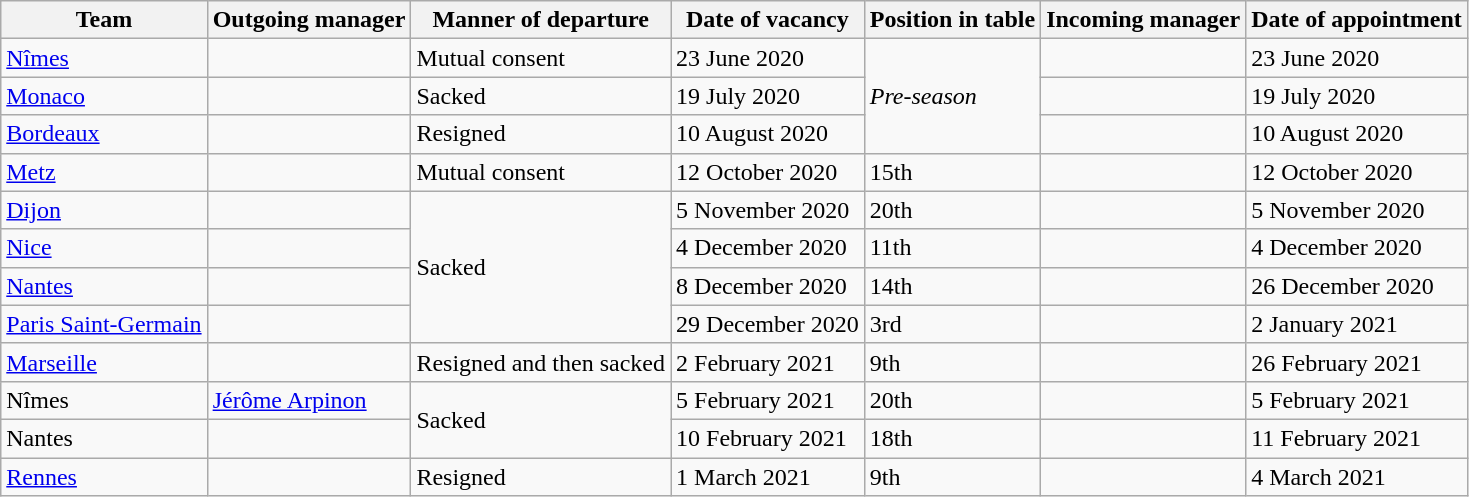<table class="wikitable sortable">
<tr>
<th>Team</th>
<th>Outgoing manager</th>
<th>Manner of departure</th>
<th>Date of vacancy</th>
<th>Position in table</th>
<th>Incoming manager</th>
<th>Date of appointment</th>
</tr>
<tr>
<td><a href='#'>Nîmes</a></td>
<td> </td>
<td>Mutual consent</td>
<td>23 June 2020</td>
<td rowspan=3><em>Pre-season</em></td>
<td> </td>
<td>23 June 2020</td>
</tr>
<tr>
<td><a href='#'>Monaco</a></td>
<td> </td>
<td>Sacked</td>
<td>19 July 2020</td>
<td> </td>
<td>19 July 2020</td>
</tr>
<tr>
<td><a href='#'>Bordeaux</a></td>
<td> </td>
<td>Resigned</td>
<td>10 August 2020</td>
<td> </td>
<td>10 August 2020</td>
</tr>
<tr>
<td><a href='#'>Metz</a></td>
<td> </td>
<td>Mutual consent</td>
<td>12 October 2020</td>
<td>15th</td>
<td> </td>
<td>12 October 2020</td>
</tr>
<tr>
<td><a href='#'>Dijon</a></td>
<td> </td>
<td rowspan=4>Sacked</td>
<td>5 November 2020</td>
<td>20th</td>
<td> </td>
<td>5 November 2020</td>
</tr>
<tr>
<td><a href='#'>Nice</a></td>
<td> </td>
<td>4 December 2020</td>
<td>11th</td>
<td> </td>
<td>4 December 2020</td>
</tr>
<tr>
<td><a href='#'>Nantes</a></td>
<td> </td>
<td>8 December 2020</td>
<td>14th</td>
<td> </td>
<td>26 December 2020</td>
</tr>
<tr>
<td><a href='#'>Paris Saint-Germain</a></td>
<td> </td>
<td>29 December 2020</td>
<td>3rd</td>
<td> </td>
<td>2 January 2021</td>
</tr>
<tr>
<td><a href='#'>Marseille</a></td>
<td> </td>
<td>Resigned and then sacked</td>
<td>2 February 2021</td>
<td>9th</td>
<td> </td>
<td>26 February 2021</td>
</tr>
<tr>
<td>Nîmes</td>
<td> <a href='#'>Jérôme Arpinon</a></td>
<td rowspan=2>Sacked</td>
<td>5 February 2021</td>
<td>20th</td>
<td> </td>
<td>5 February 2021</td>
</tr>
<tr>
<td>Nantes</td>
<td> </td>
<td>10 February 2021</td>
<td>18th</td>
<td> </td>
<td>11 February 2021</td>
</tr>
<tr>
<td><a href='#'>Rennes</a></td>
<td> </td>
<td>Resigned</td>
<td>1 March 2021</td>
<td>9th</td>
<td> </td>
<td>4 March 2021</td>
</tr>
</table>
